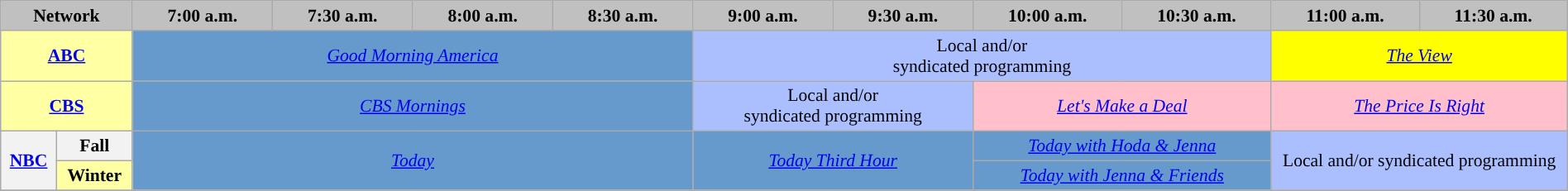<table class="wikitable" style="width:100%;margin-right:0;font-size:90%;text-align:center">
<tr>
<th colspan="2" style="background:#C0C0C0; width:1.5%; text-align:center;">Network</th>
<th width="4%" style="background:#C0C0C0; text-align:center;">7:00 a.m.</th>
<th width="4%" style="background:#C0C0C0; text-align:center;">7:30 a.m.</th>
<th width="4%" style="background:#C0C0C0; text-align:center;">8:00 a.m.</th>
<th width="4%" style="background:#C0C0C0; text-align:center;">8:30 a.m.</th>
<th width="4%" style="background:#C0C0C0; text-align:center;">9:00 a.m.</th>
<th width="4%" style="background:#C0C0C0; text-align:center;">9:30 a.m.</th>
<th width="4%" style="background:#C0C0C0; text-align:center;">10:00 a.m.</th>
<th width="4%" style="background:#C0C0C0; text-align:center;">10:30 a.m.</th>
<th width="4%" style="background:#C0C0C0; text-align:center;">11:00 a.m.</th>
<th width="4%" style="background:#C0C0C0; text-align:center;">11:30 a.m.</th>
</tr>
<tr>
<th colspan="2" style="background:#FFFFA3;"><a href='#'>ABC</a></th>
<td colspan="4" style="background: #6699CC;"><em><a href='#'>Good Morning America</a></em></td>
<td colspan="4" style="background:#abbfff;">Local and/or<br>syndicated programming</td>
<td colspan="2" style="background:#ffff00;"><em><a href='#'>The View</a></em></td>
</tr>
<tr>
<th colspan="2" style="background:#FFFFA3;"><a href='#'>CBS</a></th>
<td colspan="4" style="background: #6699CC;"><em><a href='#'>CBS Mornings</a></em></td>
<td colspan="2" style="background:#abbfff;">Local and/or<br>syndicated programming</td>
<td colspan="2" style="background:#ffc0cb;"><em><a href='#'>Let's Make a Deal</a></em></td>
<td colspan="2" style="background:#ffc0cb;"><em><a href='#'>The Price Is Right</a></em></td>
</tr>
<tr>
<th rowspan="2"><a href='#'>NBC</a></th>
<th>Fall</th>
<td colspan="4" rowspan="2" style="background: #6699CC;"><em><a href='#'>Today</a></em></td>
<td colspan="2" rowspan="2" style="background: #6699CC;"><em><a href='#'>Today Third Hour</a></em></td>
<td colspan="2" style="background: #6699CC;"><em><a href='#'>Today with Hoda & Jenna</a></em></td>
<td colspan="2" rowspan="2" style="background:#abbfff;">Local and/or syndicated programming</td>
</tr>
<tr>
<th style="background:#FFFFA3;">Winter</th>
<td colspan="2" style="background: #6699CC;"><em><a href='#'>Today with Jenna & Friends</a></em></td>
</tr>
<tr>
</tr>
</table>
